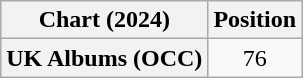<table class="wikitable plainrowheaders" style="text-align:center">
<tr>
<th scope="col">Chart (2024)</th>
<th scope="col">Position</th>
</tr>
<tr>
<th scope="row">UK Albums (OCC)</th>
<td>76</td>
</tr>
</table>
